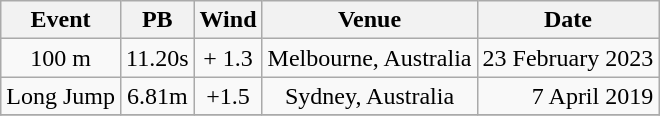<table class="wikitable" style="text-align: center;">
<tr>
<th>Event</th>
<th>PB</th>
<th>Wind</th>
<th>Venue</th>
<th>Date</th>
</tr>
<tr>
<td>100 m</td>
<td>11.20s</td>
<td>+ 1.3</td>
<td>Melbourne, Australia</td>
<td>23 February 2023</td>
</tr>
<tr>
<td>Long Jump</td>
<td>6.81m</td>
<td>+1.5</td>
<td>Sydney, Australia</td>
<td align=right>7 April 2019</td>
</tr>
<tr>
</tr>
</table>
